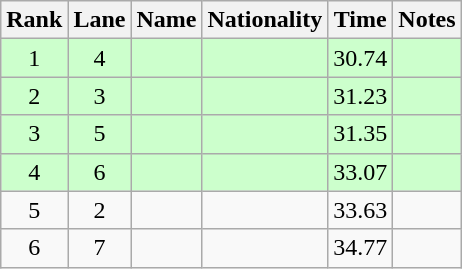<table class="wikitable sortable" style="text-align:center">
<tr>
<th>Rank</th>
<th>Lane</th>
<th>Name</th>
<th>Nationality</th>
<th>Time</th>
<th>Notes</th>
</tr>
<tr bgcolor=ccffcc>
<td>1</td>
<td>4</td>
<td align=left></td>
<td align=left></td>
<td>30.74</td>
<td><strong></strong></td>
</tr>
<tr bgcolor=ccffcc>
<td>2</td>
<td>3</td>
<td align=left></td>
<td align=left></td>
<td>31.23</td>
<td><strong></strong></td>
</tr>
<tr bgcolor=ccffcc>
<td>3</td>
<td>5</td>
<td align=left></td>
<td align=left></td>
<td>31.35</td>
<td><strong></strong></td>
</tr>
<tr bgcolor=ccffcc>
<td>4</td>
<td>6</td>
<td align=left></td>
<td align=left></td>
<td>33.07</td>
<td><strong></strong></td>
</tr>
<tr>
<td>5</td>
<td>2</td>
<td align=left></td>
<td align=left></td>
<td>33.63</td>
<td></td>
</tr>
<tr>
<td>6</td>
<td>7</td>
<td align=left></td>
<td align=left></td>
<td>34.77</td>
<td></td>
</tr>
</table>
